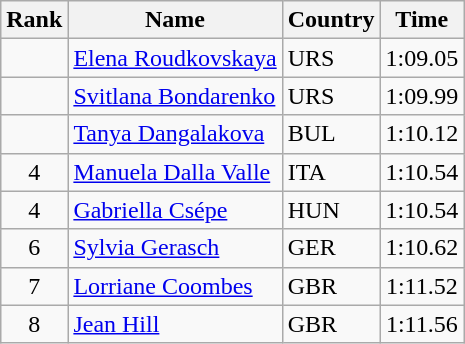<table class="wikitable">
<tr>
<th>Rank</th>
<th>Name</th>
<th>Country</th>
<th>Time</th>
</tr>
<tr>
<td align="center"></td>
<td><a href='#'>Elena Roudkovskaya</a></td>
<td> URS</td>
<td align="center">1:09.05</td>
</tr>
<tr>
<td align="center"></td>
<td><a href='#'>Svitlana Bondarenko</a></td>
<td> URS</td>
<td align="center">1:09.99</td>
</tr>
<tr>
<td align="center"></td>
<td><a href='#'>Tanya Dangalakova</a></td>
<td> BUL</td>
<td align="center">1:10.12</td>
</tr>
<tr>
<td align="center">4</td>
<td><a href='#'>Manuela Dalla Valle</a></td>
<td> ITA</td>
<td align="center">1:10.54</td>
</tr>
<tr>
<td align="center">4</td>
<td><a href='#'>Gabriella Csépe</a></td>
<td> HUN</td>
<td align="center">1:10.54</td>
</tr>
<tr>
<td align="center">6</td>
<td><a href='#'>Sylvia Gerasch</a></td>
<td> GER</td>
<td align="center">1:10.62</td>
</tr>
<tr>
<td align="center">7</td>
<td><a href='#'>Lorriane Coombes</a></td>
<td> GBR</td>
<td align="center">1:11.52</td>
</tr>
<tr>
<td align="center">8</td>
<td><a href='#'>Jean Hill</a></td>
<td> GBR</td>
<td align="center">1:11.56</td>
</tr>
</table>
